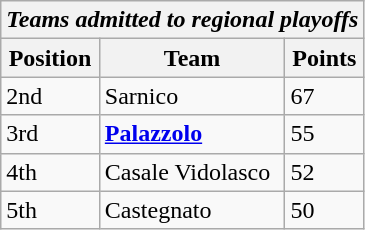<table class="wikitable">
<tr>
<th colspan="3"><em>Teams admitted to regional playoffs</em></th>
</tr>
<tr>
<th>Position</th>
<th>Team</th>
<th>Points</th>
</tr>
<tr>
<td>2nd</td>
<td>Sarnico</td>
<td>67</td>
</tr>
<tr>
<td>3rd</td>
<td><strong><a href='#'>Palazzolo</a></strong></td>
<td>55</td>
</tr>
<tr>
<td>4th</td>
<td>Casale Vidolasco</td>
<td>52</td>
</tr>
<tr>
<td>5th</td>
<td>Castegnato</td>
<td>50</td>
</tr>
</table>
